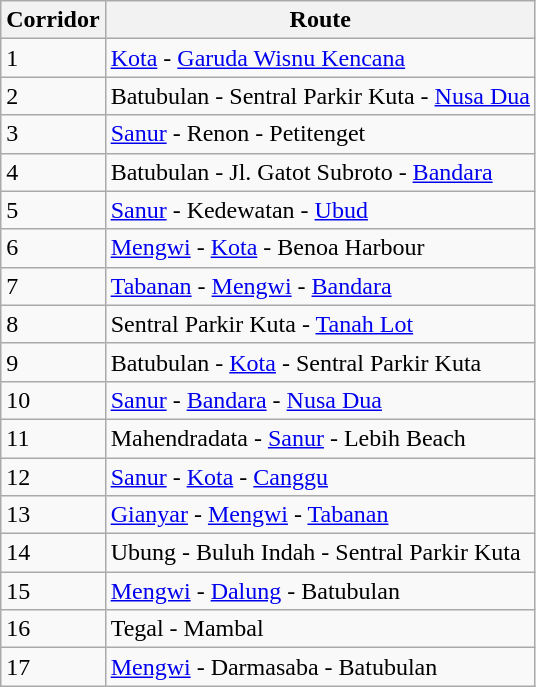<table class="wikitable sortable">
<tr>
<th>Corridor</th>
<th>Route</th>
</tr>
<tr>
<td>1</td>
<td><a href='#'>Kota</a> - <a href='#'>Garuda Wisnu Kencana</a></td>
</tr>
<tr>
<td>2</td>
<td>Batubulan - Sentral Parkir Kuta - <a href='#'>Nusa Dua</a></td>
</tr>
<tr>
<td>3</td>
<td><a href='#'>Sanur</a> - Renon - Petitenget</td>
</tr>
<tr>
<td>4</td>
<td>Batubulan - Jl. Gatot Subroto - <a href='#'>Bandara</a></td>
</tr>
<tr>
<td>5</td>
<td><a href='#'>Sanur</a> - Kedewatan - <a href='#'>Ubud</a></td>
</tr>
<tr>
<td>6</td>
<td><a href='#'>Mengwi</a> - <a href='#'>Kota</a> - Benoa Harbour</td>
</tr>
<tr>
<td>7</td>
<td><a href='#'>Tabanan</a>  - <a href='#'>Mengwi</a> - <a href='#'>Bandara</a></td>
</tr>
<tr>
<td>8</td>
<td>Sentral Parkir Kuta - <a href='#'>Tanah Lot</a></td>
</tr>
<tr>
<td>9</td>
<td>Batubulan - <a href='#'>Kota</a> - Sentral Parkir Kuta</td>
</tr>
<tr>
<td>10</td>
<td><a href='#'>Sanur</a> - <a href='#'>Bandara</a> - <a href='#'>Nusa Dua</a></td>
</tr>
<tr>
<td>11</td>
<td>Mahendradata - <a href='#'>Sanur</a> - Lebih Beach</td>
</tr>
<tr>
<td>12</td>
<td><a href='#'>Sanur</a> - <a href='#'>Kota</a> - <a href='#'>Canggu</a></td>
</tr>
<tr>
<td>13</td>
<td><a href='#'>Gianyar</a> - <a href='#'>Mengwi</a> - <a href='#'>Tabanan</a></td>
</tr>
<tr>
<td>14</td>
<td>Ubung - Buluh Indah - Sentral Parkir Kuta</td>
</tr>
<tr>
<td>15</td>
<td><a href='#'>Mengwi</a> - <a href='#'>Dalung</a> - Batubulan</td>
</tr>
<tr>
<td>16</td>
<td>Tegal - Mambal</td>
</tr>
<tr>
<td>17</td>
<td><a href='#'>Mengwi</a> - Darmasaba - Batubulan</td>
</tr>
</table>
